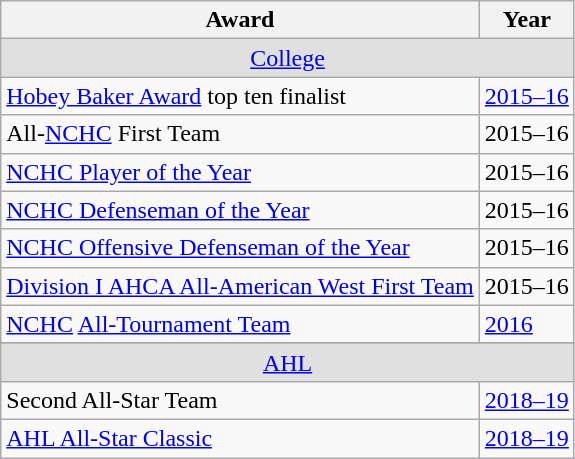<table class="wikitable">
<tr>
<th>Award</th>
<th>Year</th>
</tr>
<tr ALIGN="center" bgcolor="#e0e0e0">
<td colspan="3"><a href='#'>College</a></td>
</tr>
<tr>
<td><a href='#'>Hobey Baker Award</a> top ten finalist</td>
<td><a href='#'>2015–16</a></td>
</tr>
<tr>
<td>All-<a href='#'>NCHC</a> First Team</td>
<td>2015–16</td>
</tr>
<tr>
<td><a href='#'>NCHC Player of the Year</a></td>
<td>2015–16</td>
</tr>
<tr>
<td><a href='#'>NCHC Defenseman of the Year</a></td>
<td>2015–16</td>
</tr>
<tr>
<td><a href='#'>NCHC Offensive Defenseman of the Year</a></td>
<td>2015–16</td>
</tr>
<tr>
<td><a href='#'>Division I AHCA All-American West First Team</a></td>
<td>2015–16</td>
</tr>
<tr>
<td><a href='#'>NCHC</a> <a href='#'>All-Tournament Team</a></td>
<td><a href='#'>2016</a></td>
</tr>
<tr>
</tr>
<tr ALIGN="center" bgcolor="#e0e0e0">
<td colspan="3"><a href='#'>AHL</a></td>
</tr>
<tr>
<td>Second All-Star Team</td>
<td><a href='#'>2018–19</a></td>
</tr>
<tr>
<td><a href='#'>AHL All-Star Classic</a></td>
<td><a href='#'>2018–19</a></td>
</tr>
</table>
